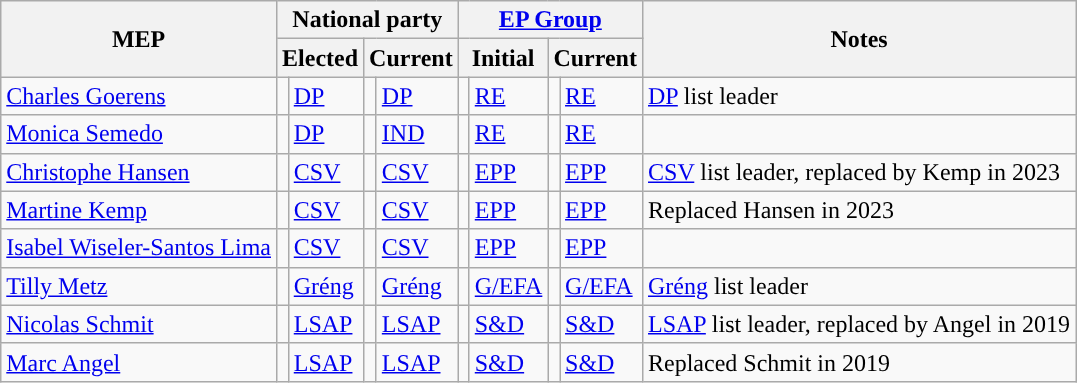<table class="wikitable sortable" style="text-align:left">
<tr>
<th rowspan="2">MEP</th>
<th colspan="4">National party</th>
<th colspan="4"><a href='#'>EP Group</a></th>
<th rowspan="2">Notes</th>
</tr>
<tr>
<th colspan="2">Elected</th>
<th colspan="2">Current</th>
<th colspan="2">Initial</th>
<th colspan="2">Current</th>
</tr>
<tr>
<td><a href='#'>Charles Goerens</a></td>
<td style="background: "></td>
<td><a href='#'>DP</a></td>
<td style="background: "></td>
<td><a href='#'>DP</a></td>
<td style="background: "></td>
<td><a href='#'>RE</a></td>
<td style="background: "></td>
<td><a href='#'>RE</a></td>
<td><a href='#'>DP</a> list leader</td>
</tr>
<tr>
<td><a href='#'>Monica Semedo</a></td>
<td style="background: "></td>
<td><a href='#'>DP</a></td>
<td style="background: "></td>
<td><a href='#'>IND</a></td>
<td style="background: "></td>
<td><a href='#'>RE</a></td>
<td style="background: "></td>
<td><a href='#'>RE</a></td>
<td></td>
</tr>
<tr>
<td><a href='#'>Christophe Hansen</a></td>
<td style="background: "></td>
<td><a href='#'>CSV</a></td>
<td style="background: "></td>
<td><a href='#'>CSV</a></td>
<td style="background: "></td>
<td><a href='#'>EPP</a></td>
<td style="background: "></td>
<td><a href='#'>EPP</a></td>
<td><a href='#'>CSV</a> list leader, replaced by Kemp in 2023</td>
</tr>
<tr>
<td><a href='#'>Martine Kemp</a></td>
<td style="background: "></td>
<td><a href='#'>CSV</a></td>
<td style="background: "></td>
<td><a href='#'>CSV</a></td>
<td style="background: "></td>
<td><a href='#'>EPP</a></td>
<td style="background: "></td>
<td><a href='#'>EPP</a></td>
<td>Replaced Hansen in 2023</td>
</tr>
<tr>
<td><a href='#'>Isabel Wiseler-Santos Lima</a></td>
<td style="background: "></td>
<td><a href='#'>CSV</a></td>
<td style="background: "></td>
<td><a href='#'>CSV</a></td>
<td style="background: "></td>
<td><a href='#'>EPP</a></td>
<td style="background: "></td>
<td><a href='#'>EPP</a></td>
<td></td>
</tr>
<tr>
<td><a href='#'>Tilly Metz</a></td>
<td style="background: "></td>
<td><a href='#'>Gréng</a></td>
<td style="background: "></td>
<td><a href='#'>Gréng</a></td>
<td style="background: "></td>
<td><a href='#'>G/EFA</a></td>
<td style="background: "></td>
<td><a href='#'>G/EFA</a></td>
<td><a href='#'>Gréng</a> list leader</td>
</tr>
<tr>
<td><a href='#'>Nicolas Schmit</a></td>
<td style="background: "></td>
<td><a href='#'>LSAP</a></td>
<td style="background: "></td>
<td><a href='#'>LSAP</a></td>
<td style="background: "></td>
<td><a href='#'>S&D</a></td>
<td style="background: "></td>
<td><a href='#'>S&D</a></td>
<td><a href='#'>LSAP</a> list leader, replaced by Angel in 2019</td>
</tr>
<tr>
<td><a href='#'>Marc Angel</a></td>
<td style="background: "></td>
<td><a href='#'>LSAP</a></td>
<td style="background: "></td>
<td><a href='#'>LSAP</a></td>
<td style="background: "></td>
<td><a href='#'>S&D</a></td>
<td style="background: "></td>
<td><a href='#'>S&D</a></td>
<td>Replaced Schmit in 2019</td>
</tr>
</table>
